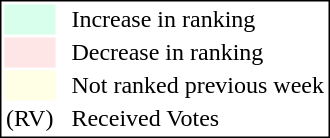<table style="border:1px solid black;">
<tr>
<td style="background:#D8FFEB; width:20px;"></td>
<td> </td>
<td>Increase in ranking</td>
</tr>
<tr>
<td style="background:#FFE6E6; width:20px;"></td>
<td> </td>
<td>Decrease in ranking</td>
</tr>
<tr>
<td style="background:#FFFFE6; width:20px;"></td>
<td> </td>
<td>Not ranked previous week</td>
</tr>
<tr>
<td>(RV)</td>
<td> </td>
<td>Received Votes</td>
</tr>
</table>
